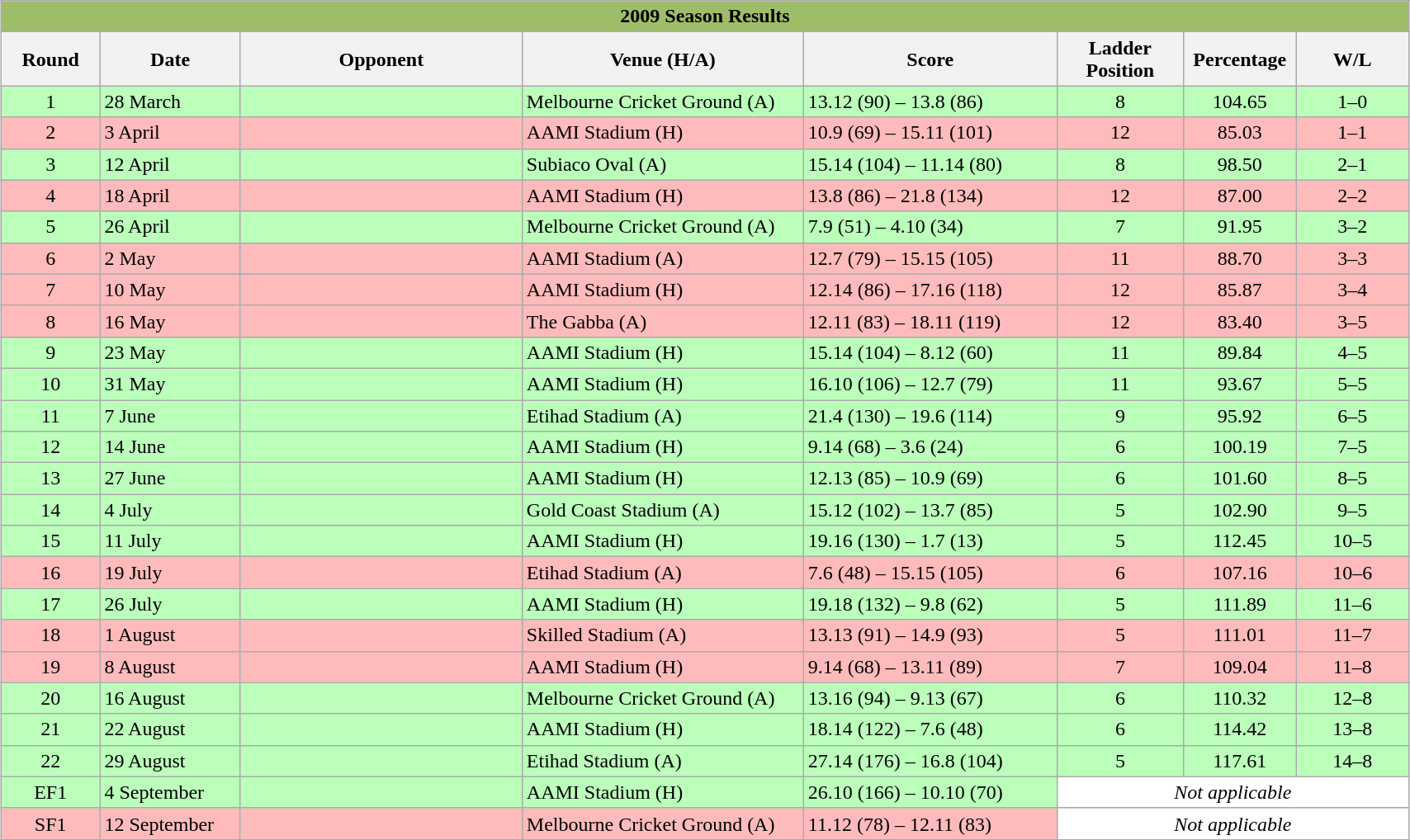<table class="wikitable"  style="width:90%; margin:auto;">
<tr>
<th colspan=8 style="background:#9EBD69">2009 Season Results</th>
</tr>
<tr>
<th style="width:7%;">Round</th>
<th style="width:10%;">Date</th>
<th style="width:20%;">Opponent</th>
<th style="width:20%;">Venue (H/A)</th>
<th style="width:18%;">Score</th>
<th style="width:9%;">Ladder Position</th>
<th style="width:8%;">Percentage</th>
<th style="width:8%;">W/L</th>
</tr>
<tr style="background:#bfb;">
<td style="text-align:center;">1</td>
<td>28 March</td>
<td></td>
<td>Melbourne Cricket Ground (A)</td>
<td>13.12 (90) – 13.8 (86)</td>
<td style="text-align:center;">8</td>
<td style="text-align:center;">104.65</td>
<td style="text-align:center;">1–0</td>
</tr>
<tr style="background:#fbb;">
<td style="text-align:center;">2</td>
<td>3 April</td>
<td></td>
<td>AAMI Stadium (H)</td>
<td>10.9 (69) – 15.11 (101)</td>
<td style="text-align:center;">12</td>
<td style="text-align:center;">85.03</td>
<td style="text-align:center;">1–1</td>
</tr>
<tr style="background:#bfb;">
<td style="text-align:center;">3</td>
<td>12 April</td>
<td></td>
<td>Subiaco Oval (A)</td>
<td>15.14 (104) – 11.14 (80)</td>
<td style="text-align:center;">8</td>
<td style="text-align:center;">98.50</td>
<td style="text-align:center;">2–1</td>
</tr>
<tr style="background:#fbb;">
<td style="text-align:center;">4</td>
<td>18 April</td>
<td></td>
<td>AAMI Stadium (H)</td>
<td>13.8 (86) – 21.8 (134)</td>
<td style="text-align:center;">12</td>
<td style="text-align:center;">87.00</td>
<td style="text-align:center;">2–2</td>
</tr>
<tr style="background:#bfb;">
<td style="text-align:center;">5</td>
<td>26 April</td>
<td></td>
<td>Melbourne Cricket Ground (A)</td>
<td>7.9 (51) – 4.10 (34)</td>
<td style="text-align:center;">7</td>
<td style="text-align:center;">91.95</td>
<td style="text-align:center;">3–2</td>
</tr>
<tr style="background:#fbb;">
<td style="text-align:center;">6</td>
<td>2 May</td>
<td></td>
<td>AAMI Stadium (A)</td>
<td>12.7 (79) – 15.15 (105)</td>
<td style="text-align:center;">11</td>
<td style="text-align:center;">88.70</td>
<td style="text-align:center;">3–3</td>
</tr>
<tr style="background:#fbb;">
<td style="text-align:center;">7</td>
<td>10 May</td>
<td></td>
<td>AAMI Stadium (H)</td>
<td>12.14 (86) – 17.16 (118)</td>
<td style="text-align:center;">12</td>
<td style="text-align:center;">85.87</td>
<td style="text-align:center;">3–4</td>
</tr>
<tr style="background:#fbb;">
<td style="text-align:center;">8</td>
<td>16 May</td>
<td></td>
<td>The Gabba (A)</td>
<td>12.11 (83) – 18.11 (119)</td>
<td style="text-align:center;">12</td>
<td style="text-align:center;">83.40</td>
<td style="text-align:center;">3–5</td>
</tr>
<tr style="background:#bfb;">
<td style="text-align:center;">9</td>
<td>23 May</td>
<td></td>
<td>AAMI Stadium (H)</td>
<td>15.14 (104) – 8.12 (60)</td>
<td style="text-align:center;">11</td>
<td style="text-align:center;">89.84</td>
<td style="text-align:center;">4–5</td>
</tr>
<tr style="background:#bfb;">
<td style="text-align:center;">10</td>
<td>31 May</td>
<td></td>
<td>AAMI Stadium (H)</td>
<td>16.10 (106) – 12.7 (79)</td>
<td style="text-align:center;">11</td>
<td style="text-align:center;">93.67</td>
<td style="text-align:center;">5–5</td>
</tr>
<tr style="background:#bfb;">
<td style="text-align:center;">11</td>
<td>7 June</td>
<td></td>
<td>Etihad Stadium (A)</td>
<td>21.4 (130) – 19.6 (114)</td>
<td style="text-align:center;">9</td>
<td style="text-align:center;">95.92</td>
<td style="text-align:center;">6–5</td>
</tr>
<tr style="background:#bfb;">
<td style="text-align:center;">12</td>
<td>14 June</td>
<td></td>
<td>AAMI Stadium (H)</td>
<td>9.14 (68) – 3.6 (24)</td>
<td style="text-align:center;">6</td>
<td style="text-align:center;">100.19</td>
<td style="text-align:center;">7–5</td>
</tr>
<tr style="background:#bfb;">
<td style="text-align:center;">13</td>
<td>27 June</td>
<td></td>
<td>AAMI Stadium (H)</td>
<td>12.13 (85) – 10.9 (69)</td>
<td style="text-align:center;">6</td>
<td style="text-align:center;">101.60</td>
<td style="text-align:center;">8–5</td>
</tr>
<tr style="background:#bfb;">
<td style="text-align:center;">14</td>
<td>4 July</td>
<td></td>
<td>Gold Coast Stadium (A)</td>
<td>15.12 (102) – 13.7 (85)</td>
<td style="text-align:center;">5</td>
<td style="text-align:center;">102.90</td>
<td style="text-align:center;">9–5</td>
</tr>
<tr style="background:#bfb;">
<td style="text-align:center;">15</td>
<td>11 July</td>
<td></td>
<td>AAMI Stadium (H)</td>
<td>19.16 (130) – 1.7 (13)</td>
<td style="text-align:center;">5</td>
<td style="text-align:center;">112.45</td>
<td style="text-align:center;">10–5</td>
</tr>
<tr style="background:#fbb;">
<td style="text-align:center;">16</td>
<td>19 July</td>
<td></td>
<td>Etihad Stadium (A)</td>
<td>7.6 (48) – 15.15 (105)</td>
<td style="text-align:center;">6</td>
<td style="text-align:center;">107.16</td>
<td style="text-align:center;">10–6</td>
</tr>
<tr style="background:#bfb;">
<td style="text-align:center;">17</td>
<td>26 July</td>
<td></td>
<td>AAMI Stadium (H)</td>
<td>19.18 (132) – 9.8 (62)</td>
<td style="text-align:center;">5</td>
<td style="text-align:center;">111.89</td>
<td style="text-align:center;">11–6</td>
</tr>
<tr style="background:#fbb;">
<td style="text-align:center;">18</td>
<td>1 August</td>
<td></td>
<td>Skilled Stadium (A)</td>
<td>13.13 (91) – 14.9 (93)</td>
<td style="text-align:center;">5</td>
<td style="text-align:center;">111.01</td>
<td style="text-align:center;">11–7</td>
</tr>
<tr style="background:#fbb;">
<td style="text-align:center;">19</td>
<td>8 August</td>
<td></td>
<td>AAMI Stadium (H)</td>
<td>9.14 (68) – 13.11 (89)</td>
<td style="text-align:center;">7</td>
<td style="text-align:center;">109.04</td>
<td style="text-align:center;">11–8</td>
</tr>
<tr style="background:#bfb;">
<td style="text-align:center;">20</td>
<td>16 August</td>
<td></td>
<td>Melbourne Cricket Ground (A)</td>
<td>13.16 (94) – 9.13 (67)</td>
<td style="text-align:center;">6</td>
<td style="text-align:center;">110.32</td>
<td style="text-align:center;">12–8</td>
</tr>
<tr style="background:#bfb;">
<td style="text-align:center;">21</td>
<td>22 August</td>
<td></td>
<td>AAMI Stadium (H)</td>
<td>18.14 (122) – 7.6 (48)</td>
<td style="text-align:center;">6</td>
<td style="text-align:center;">114.42</td>
<td style="text-align:center;">13–8</td>
</tr>
<tr style="background:#bfb;">
<td style="text-align:center;">22</td>
<td>29 August</td>
<td></td>
<td>Etihad Stadium (A)</td>
<td>27.14 (176) – 16.8 (104)</td>
<td style="text-align:center;">5</td>
<td style="text-align:center;">117.61</td>
<td style="text-align:center;">14–8</td>
</tr>
<tr style="background:#bfb;">
<td style="text-align:center;">EF1</td>
<td>4 September</td>
<td></td>
<td>AAMI Stadium (H)</td>
<td>26.10 (166) – 10.10 (70)</td>
<td colspan="3" style="text-align:center; background:#fff;"><em>Not applicable</em></td>
</tr>
<tr style="background:#fbb;">
<td style="text-align:center;">SF1</td>
<td>12 September</td>
<td></td>
<td>Melbourne Cricket Ground (A)</td>
<td>11.12 (78) – 12.11 (83)</td>
<td colspan="3" style="text-align:center; background:#fff;"><em>Not applicable</em></td>
</tr>
</table>
